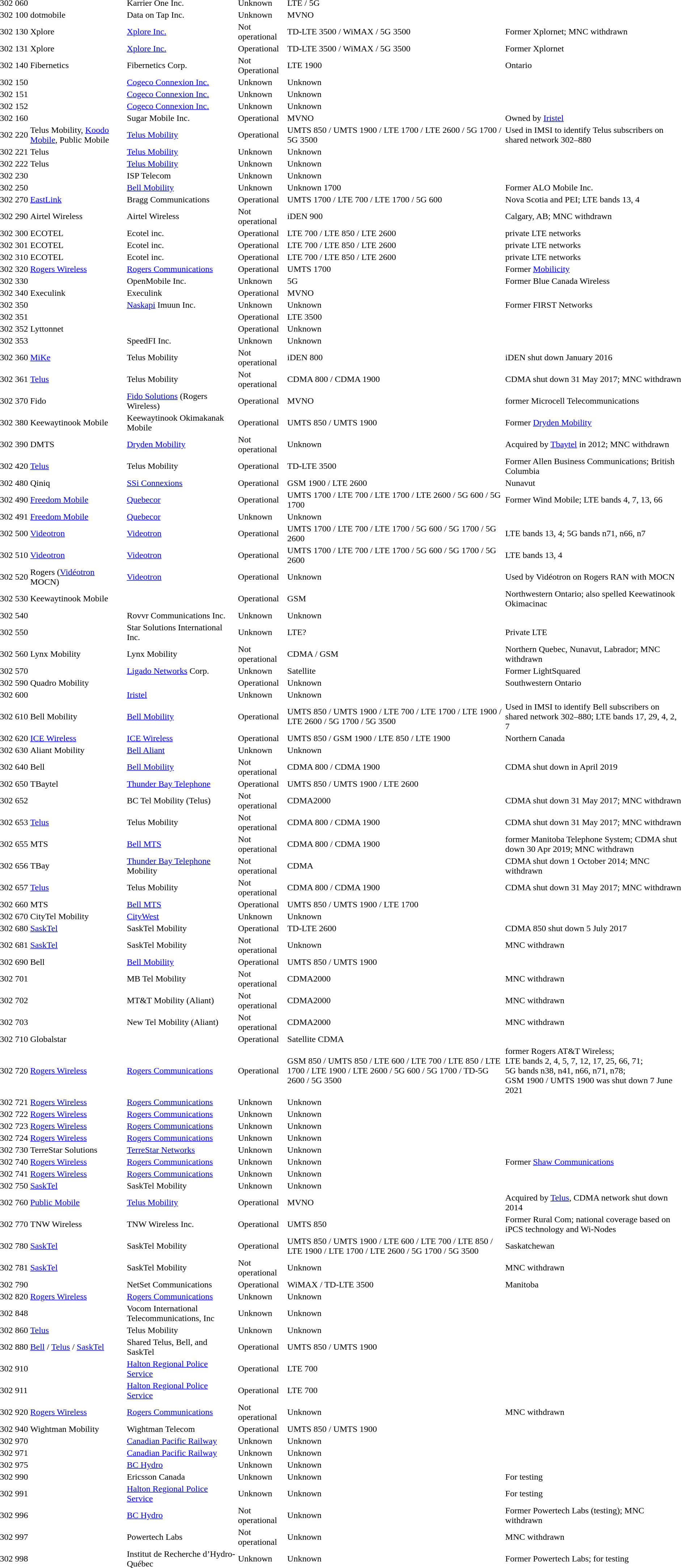<table>
<tr>
<td>302</td>
<td>060</td>
<td></td>
<td>Karrier One Inc.</td>
<td>Unknown</td>
<td>LTE / 5G</td>
<td></td>
</tr>
<tr>
<td>302</td>
<td>100</td>
<td>dotmobile</td>
<td>Data on Tap Inc.</td>
<td>Unknown</td>
<td>MVNO</td>
<td></td>
</tr>
<tr>
<td>302</td>
<td>130</td>
<td>Xplore</td>
<td><a href='#'>Xplore Inc.</a></td>
<td>Not operational</td>
<td>TD-LTE 3500 / WiMAX / 5G 3500</td>
<td>Former Xplornet; MNC withdrawn</td>
</tr>
<tr>
<td>302</td>
<td>131</td>
<td>Xplore</td>
<td><a href='#'>Xplore Inc.</a></td>
<td>Operational</td>
<td>TD-LTE 3500 / WiMAX / 5G 3500</td>
<td>Former Xplornet</td>
</tr>
<tr>
<td>302</td>
<td>140</td>
<td>Fibernetics</td>
<td>Fibernetics Corp.</td>
<td>Not Operational</td>
<td>LTE 1900</td>
<td>Ontario</td>
</tr>
<tr>
<td>302</td>
<td>150</td>
<td></td>
<td><a href='#'>Cogeco Connexion Inc.</a></td>
<td>Unknown</td>
<td>Unknown</td>
<td></td>
</tr>
<tr>
<td>302</td>
<td>151</td>
<td></td>
<td><a href='#'>Cogeco Connexion Inc.</a></td>
<td>Unknown</td>
<td>Unknown</td>
<td></td>
</tr>
<tr>
<td>302</td>
<td>152</td>
<td></td>
<td><a href='#'>Cogeco Connexion Inc.</a></td>
<td>Unknown</td>
<td>Unknown</td>
<td></td>
</tr>
<tr>
<td>302</td>
<td>160</td>
<td></td>
<td>Sugar Mobile Inc.</td>
<td>Operational</td>
<td>MVNO</td>
<td>Owned by <a href='#'>Iristel</a></td>
</tr>
<tr>
<td>302</td>
<td>220</td>
<td>Telus Mobility, <a href='#'>Koodo Mobile</a>, Public Mobile</td>
<td><a href='#'>Telus Mobility</a></td>
<td>Operational</td>
<td>UMTS 850 / UMTS 1900 / LTE 1700 / LTE 2600 / 5G 1700 / 5G 3500</td>
<td>Used in IMSI to identify Telus subscribers on shared network 302–880</td>
</tr>
<tr>
<td>302</td>
<td>221</td>
<td>Telus</td>
<td><a href='#'>Telus Mobility</a></td>
<td>Unknown</td>
<td>Unknown</td>
<td></td>
</tr>
<tr>
<td>302</td>
<td>222</td>
<td>Telus</td>
<td><a href='#'>Telus Mobility</a></td>
<td>Unknown</td>
<td>Unknown</td>
<td></td>
</tr>
<tr>
<td>302</td>
<td>230</td>
<td></td>
<td>ISP Telecom</td>
<td>Unknown</td>
<td>Unknown</td>
<td></td>
</tr>
<tr>
<td>302</td>
<td>250</td>
<td></td>
<td><a href='#'>Bell Mobility</a></td>
<td>Unknown</td>
<td>Unknown 1700</td>
<td>Former ALO Mobile Inc.</td>
</tr>
<tr>
<td>302</td>
<td>270</td>
<td><a href='#'>EastLink</a></td>
<td>Bragg Communications</td>
<td>Operational</td>
<td>UMTS 1700 / LTE 700 / LTE 1700 / 5G 600</td>
<td>Nova Scotia and PEI; LTE bands 13, 4</td>
</tr>
<tr>
<td>302</td>
<td>290</td>
<td>Airtel Wireless</td>
<td>Airtel Wireless</td>
<td>Not operational</td>
<td>iDEN 900</td>
<td>Calgary, AB; MNC withdrawn</td>
</tr>
<tr>
<td>302</td>
<td>300</td>
<td>ECOTEL</td>
<td>Ecotel inc.</td>
<td>Operational</td>
<td>LTE 700 / LTE 850 / LTE 2600</td>
<td>private LTE networks</td>
</tr>
<tr>
<td>302</td>
<td>301</td>
<td>ECOTEL</td>
<td>Ecotel inc.</td>
<td>Operational</td>
<td>LTE 700 / LTE 850 / LTE 2600</td>
<td>private LTE networks</td>
</tr>
<tr>
<td>302</td>
<td>310</td>
<td>ECOTEL</td>
<td>Ecotel inc.</td>
<td>Operational</td>
<td>LTE 700 / LTE 850 / LTE 2600</td>
<td>private LTE networks</td>
</tr>
<tr>
<td>302</td>
<td>320</td>
<td><a href='#'>Rogers Wireless</a></td>
<td><a href='#'>Rogers Communications</a></td>
<td>Operational</td>
<td>UMTS 1700</td>
<td>Former <a href='#'>Mobilicity</a></td>
</tr>
<tr>
<td>302</td>
<td>330</td>
<td></td>
<td>OpenMobile Inc.</td>
<td>Unknown</td>
<td>5G</td>
<td>Former Blue Canada Wireless</td>
</tr>
<tr>
<td>302</td>
<td>340</td>
<td>Execulink</td>
<td>Execulink</td>
<td>Operational</td>
<td>MVNO</td>
<td></td>
</tr>
<tr>
<td>302</td>
<td>350</td>
<td></td>
<td><a href='#'>Naskapi</a> Imuun Inc.</td>
<td>Unknown</td>
<td>Unknown</td>
<td>Former FIRST Networks</td>
</tr>
<tr>
<td>302</td>
<td>351</td>
<td></td>
<td></td>
<td>Operational</td>
<td>LTE 3500</td>
<td></td>
</tr>
<tr>
<td>302</td>
<td>352</td>
<td>Lyttonnet</td>
<td></td>
<td>Operational</td>
<td>Unknown</td>
<td></td>
</tr>
<tr>
<td>302</td>
<td>353</td>
<td></td>
<td>SpeedFI Inc.</td>
<td>Unknown</td>
<td>Unknown</td>
<td></td>
</tr>
<tr>
<td>302</td>
<td>360</td>
<td><a href='#'>MiKe</a></td>
<td>Telus Mobility</td>
<td>Not operational</td>
<td>iDEN 800</td>
<td>iDEN shut down January 2016</td>
</tr>
<tr>
<td>302</td>
<td>361</td>
<td><a href='#'>Telus</a></td>
<td>Telus Mobility</td>
<td>Not operational</td>
<td>CDMA 800 / CDMA 1900</td>
<td>CDMA shut down 31 May 2017; MNC withdrawn</td>
</tr>
<tr>
<td>302</td>
<td>370</td>
<td>Fido</td>
<td><a href='#'>Fido Solutions</a> (Rogers Wireless)</td>
<td>Operational</td>
<td>MVNO</td>
<td>former Microcell Telecommunications</td>
</tr>
<tr>
<td>302</td>
<td>380</td>
<td>Keewaytinook Mobile</td>
<td>Keewaytinook Okimakanak Mobile</td>
<td>Operational</td>
<td>UMTS 850 / UMTS 1900</td>
<td>Former <a href='#'>Dryden Mobility</a></td>
</tr>
<tr>
<td>302</td>
<td>390</td>
<td>DMTS</td>
<td><a href='#'>Dryden Mobility</a></td>
<td>Not operational</td>
<td>Unknown</td>
<td>Acquired by <a href='#'>Tbaytel</a> in 2012; MNC withdrawn</td>
</tr>
<tr>
<td>302</td>
<td>420</td>
<td><a href='#'>Telus</a></td>
<td>Telus Mobility</td>
<td>Operational</td>
<td>TD-LTE 3500</td>
<td>Former Allen Business Communications; British Columbia</td>
</tr>
<tr>
<td>302</td>
<td>480</td>
<td>Qiniq</td>
<td><a href='#'>SSi Connexions</a></td>
<td>Operational</td>
<td>GSM 1900 / LTE 2600</td>
<td>Nunavut</td>
</tr>
<tr>
<td>302</td>
<td>490</td>
<td><a href='#'>Freedom Mobile</a></td>
<td><a href='#'>Quebecor</a></td>
<td>Operational</td>
<td>UMTS 1700 / LTE 700 / LTE 1700 / LTE 2600 / 5G 600 / 5G 1700</td>
<td>Former Wind Mobile; LTE bands 4, 7, 13, 66</td>
</tr>
<tr>
<td>302</td>
<td>491</td>
<td><a href='#'>Freedom Mobile</a></td>
<td><a href='#'>Quebecor</a></td>
<td>Unknown</td>
<td>Unknown</td>
<td></td>
</tr>
<tr>
<td>302</td>
<td>500</td>
<td><a href='#'>Videotron</a></td>
<td><a href='#'>Videotron</a></td>
<td>Operational</td>
<td>UMTS 1700 / LTE 700 / LTE 1700 / 5G 600 / 5G 1700 / 5G 2600</td>
<td>LTE bands 13, 4; 5G bands n71, n66, n7</td>
</tr>
<tr>
<td>302</td>
<td>510</td>
<td><a href='#'>Videotron</a></td>
<td><a href='#'>Videotron</a></td>
<td>Operational</td>
<td>UMTS 1700 / LTE 700 / LTE 1700 / 5G 600 / 5G 1700 / 5G 2600</td>
<td>LTE bands 13, 4</td>
</tr>
<tr>
<td>302</td>
<td>520</td>
<td>Rogers (<a href='#'>Vidéotron</a> MOCN)</td>
<td><a href='#'>Videotron</a></td>
<td>Operational</td>
<td>Unknown</td>
<td>Used by Vidéotron on Rogers RAN with MOCN</td>
</tr>
<tr>
<td>302</td>
<td>530</td>
<td>Keewaytinook Mobile</td>
<td></td>
<td>Operational</td>
<td>GSM</td>
<td>Northwestern Ontario; also spelled Keewatinook Okimacinac</td>
</tr>
<tr>
<td>302</td>
<td>540</td>
<td></td>
<td>Rovvr Communications Inc.</td>
<td>Unknown</td>
<td>Unknown</td>
<td></td>
</tr>
<tr>
<td>302</td>
<td>550</td>
<td></td>
<td>Star Solutions International Inc.</td>
<td>Unknown</td>
<td>LTE?</td>
<td> Private LTE</td>
</tr>
<tr>
<td>302</td>
<td>560</td>
<td>Lynx Mobility</td>
<td>Lynx Mobility</td>
<td>Not operational</td>
<td>CDMA / GSM</td>
<td>Northern Quebec, Nunavut, Labrador; MNC withdrawn</td>
</tr>
<tr>
<td>302</td>
<td>570</td>
<td></td>
<td><a href='#'>Ligado Networks</a> Corp.</td>
<td>Unknown</td>
<td>Satellite</td>
<td>Former LightSquared</td>
</tr>
<tr>
<td>302</td>
<td>590</td>
<td>Quadro Mobility</td>
<td></td>
<td>Operational</td>
<td>Unknown</td>
<td>Southwestern Ontario</td>
</tr>
<tr>
<td>302</td>
<td>600</td>
<td></td>
<td><a href='#'>Iristel</a></td>
<td>Unknown</td>
<td>Unknown</td>
<td></td>
</tr>
<tr>
<td>302</td>
<td>610</td>
<td>Bell Mobility</td>
<td><a href='#'>Bell Mobility</a></td>
<td>Operational</td>
<td>UMTS 850 / UMTS 1900 / LTE 700 / LTE 1700 / LTE 1900 / LTE 2600 / 5G 1700 / 5G 3500</td>
<td>Used in IMSI to identify Bell subscribers on shared network 302–880; LTE bands 17, 29, 4, 2, 7</td>
</tr>
<tr>
<td>302</td>
<td>620</td>
<td><a href='#'>ICE Wireless</a></td>
<td><a href='#'>ICE Wireless</a></td>
<td>Operational</td>
<td>UMTS 850 / GSM 1900 / LTE 850 / LTE 1900</td>
<td>Northern Canada</td>
</tr>
<tr>
<td>302</td>
<td>630</td>
<td>Aliant Mobility</td>
<td><a href='#'>Bell Aliant</a></td>
<td>Unknown</td>
<td>Unknown</td>
<td></td>
</tr>
<tr>
<td>302</td>
<td>640</td>
<td>Bell</td>
<td><a href='#'>Bell Mobility</a></td>
<td>Not operational</td>
<td>CDMA 800 / CDMA 1900</td>
<td>CDMA shut down in April 2019</td>
</tr>
<tr>
<td>302</td>
<td>650</td>
<td>TBaytel</td>
<td><a href='#'>Thunder Bay Telephone</a></td>
<td>Operational</td>
<td>UMTS 850 / UMTS 1900 / LTE 2600</td>
<td></td>
</tr>
<tr>
<td>302</td>
<td>652</td>
<td></td>
<td>BC Tel Mobility (Telus)</td>
<td>Not operational</td>
<td>CDMA2000</td>
<td>CDMA shut down 31 May 2017; MNC withdrawn</td>
</tr>
<tr>
<td>302</td>
<td>653</td>
<td><a href='#'>Telus</a></td>
<td>Telus Mobility</td>
<td>Not operational</td>
<td>CDMA 800 / CDMA 1900</td>
<td>CDMA shut down 31 May 2017; MNC withdrawn</td>
</tr>
<tr>
<td>302</td>
<td>655</td>
<td>MTS</td>
<td><a href='#'>Bell MTS</a></td>
<td>Not operational</td>
<td>CDMA 800 / CDMA 1900</td>
<td>former Manitoba Telephone System;  CDMA shut down 30 Apr 2019; MNC withdrawn</td>
</tr>
<tr>
<td>302</td>
<td>656</td>
<td>TBay</td>
<td><a href='#'>Thunder Bay Telephone</a> Mobility</td>
<td>Not operational</td>
<td>CDMA</td>
<td>CDMA shut down 1 October 2014; MNC withdrawn</td>
</tr>
<tr>
<td>302</td>
<td>657</td>
<td><a href='#'>Telus</a></td>
<td>Telus Mobility</td>
<td>Not operational</td>
<td>CDMA 800 / CDMA 1900</td>
<td>CDMA shut down 31 May 2017; MNC withdrawn</td>
</tr>
<tr>
<td>302</td>
<td>660</td>
<td>MTS</td>
<td><a href='#'>Bell MTS</a></td>
<td>Operational</td>
<td>UMTS 850 / UMTS 1900 / LTE 1700</td>
<td></td>
</tr>
<tr>
<td>302</td>
<td>670</td>
<td>CityTel Mobility</td>
<td><a href='#'>CityWest</a></td>
<td>Unknown</td>
<td>Unknown</td>
<td></td>
</tr>
<tr>
<td>302</td>
<td>680</td>
<td><a href='#'>SaskTel</a></td>
<td>SaskTel Mobility</td>
<td>Operational</td>
<td>TD-LTE 2600</td>
<td>CDMA 850 shut down 5 July 2017</td>
</tr>
<tr>
<td>302</td>
<td>681</td>
<td><a href='#'>SaskTel</a></td>
<td>SaskTel Mobility</td>
<td>Not operational</td>
<td>Unknown</td>
<td> MNC withdrawn</td>
</tr>
<tr>
<td>302</td>
<td>690</td>
<td>Bell</td>
<td><a href='#'>Bell Mobility</a></td>
<td>Operational</td>
<td>UMTS 850 / UMTS 1900</td>
<td></td>
</tr>
<tr>
<td>302</td>
<td>701</td>
<td></td>
<td>MB Tel Mobility</td>
<td>Not operational</td>
<td>CDMA2000</td>
<td>MNC withdrawn</td>
</tr>
<tr>
<td>302</td>
<td>702</td>
<td></td>
<td>MT&T Mobility (Aliant)</td>
<td>Not operational</td>
<td>CDMA2000</td>
<td>MNC withdrawn</td>
</tr>
<tr>
<td>302</td>
<td>703</td>
<td></td>
<td>New Tel Mobility (Aliant)</td>
<td>Not operational</td>
<td>CDMA2000</td>
<td>MNC withdrawn</td>
</tr>
<tr>
<td>302</td>
<td>710</td>
<td>Globalstar</td>
<td></td>
<td>Operational</td>
<td>Satellite CDMA</td>
<td></td>
</tr>
<tr>
<td>302</td>
<td>720</td>
<td><a href='#'>Rogers Wireless</a></td>
<td><a href='#'>Rogers Communications</a></td>
<td>Operational</td>
<td>GSM 850 / UMTS 850 / LTE 600 / LTE 700 / LTE 850 / LTE 1700 / LTE 1900 / LTE 2600 / 5G 600 / 5G 1700 / TD-5G 2600 / 5G 3500</td>
<td>former Rogers AT&T Wireless;<br> LTE bands 2, 4, 5, 7, 12, 17, 25, 66, 71;<br> 5G bands n38, n41, n66, n71, n78;<br> GSM 1900 / UMTS 1900 was shut down 7 June 2021</td>
</tr>
<tr>
<td>302</td>
<td>721</td>
<td><a href='#'>Rogers Wireless</a></td>
<td><a href='#'>Rogers Communications</a></td>
<td>Unknown</td>
<td>Unknown</td>
<td></td>
</tr>
<tr>
<td>302</td>
<td>722</td>
<td><a href='#'>Rogers Wireless</a></td>
<td><a href='#'>Rogers Communications</a></td>
<td>Unknown</td>
<td>Unknown</td>
<td></td>
</tr>
<tr>
<td>302</td>
<td>723</td>
<td><a href='#'>Rogers Wireless</a></td>
<td><a href='#'>Rogers Communications</a></td>
<td>Unknown</td>
<td>Unknown</td>
<td></td>
</tr>
<tr>
<td>302</td>
<td>724</td>
<td><a href='#'>Rogers Wireless</a></td>
<td><a href='#'>Rogers Communications</a></td>
<td>Unknown</td>
<td>Unknown</td>
<td></td>
</tr>
<tr>
<td>302</td>
<td>730</td>
<td>TerreStar Solutions</td>
<td><a href='#'>TerreStar Networks</a></td>
<td>Unknown</td>
<td>Unknown</td>
<td></td>
</tr>
<tr>
<td>302</td>
<td>740</td>
<td><a href='#'>Rogers Wireless</a></td>
<td><a href='#'>Rogers Communications</a></td>
<td>Unknown</td>
<td>Unknown</td>
<td>Former <a href='#'>Shaw Communications</a></td>
</tr>
<tr>
<td>302</td>
<td>741</td>
<td><a href='#'>Rogers Wireless</a></td>
<td><a href='#'>Rogers Communications</a></td>
<td>Unknown</td>
<td>Unknown</td>
<td></td>
</tr>
<tr>
<td>302</td>
<td>750</td>
<td><a href='#'>SaskTel</a></td>
<td>SaskTel Mobility</td>
<td>Unknown</td>
<td>Unknown</td>
<td></td>
</tr>
<tr>
<td>302</td>
<td>760</td>
<td><a href='#'>Public Mobile</a></td>
<td><a href='#'>Telus Mobility</a></td>
<td>Operational</td>
<td>MVNO</td>
<td> Acquired by <a href='#'>Telus</a>, CDMA network shut down 2014</td>
</tr>
<tr>
<td>302</td>
<td>770</td>
<td>TNW Wireless</td>
<td>TNW Wireless Inc.</td>
<td>Operational</td>
<td>UMTS 850</td>
<td>Former Rural Com; national coverage based on iPCS technology and Wi-Nodes</td>
</tr>
<tr>
<td>302</td>
<td>780</td>
<td><a href='#'>SaskTel</a></td>
<td>SaskTel Mobility</td>
<td>Operational</td>
<td>UMTS 850 / UMTS 1900 / LTE 600 / LTE 700 / LTE 850 / LTE 1900 / LTE 1700 / LTE 2600 / 5G 1700 / 5G 3500</td>
<td>Saskatchewan</td>
</tr>
<tr>
<td>302</td>
<td>781</td>
<td><a href='#'>SaskTel</a></td>
<td>SaskTel Mobility</td>
<td>Not operational</td>
<td>Unknown</td>
<td> MNC withdrawn</td>
</tr>
<tr>
<td>302</td>
<td>790</td>
<td></td>
<td>NetSet Communications</td>
<td>Operational</td>
<td>WiMAX / TD-LTE 3500</td>
<td>Manitoba</td>
</tr>
<tr>
<td>302</td>
<td>820</td>
<td><a href='#'>Rogers Wireless</a></td>
<td><a href='#'>Rogers Communications</a></td>
<td>Unknown</td>
<td>Unknown</td>
<td></td>
</tr>
<tr>
<td>302</td>
<td>848</td>
<td></td>
<td>Vocom International Telecommunications, Inc</td>
<td>Unknown</td>
<td>Unknown</td>
<td></td>
</tr>
<tr>
<td>302</td>
<td>860</td>
<td><a href='#'>Telus</a></td>
<td>Telus Mobility</td>
<td>Unknown</td>
<td>Unknown</td>
<td></td>
</tr>
<tr>
<td>302</td>
<td>880</td>
<td><a href='#'>Bell</a> / <a href='#'>Telus</a> / <a href='#'>SaskTel</a></td>
<td>Shared Telus, Bell, and SaskTel</td>
<td>Operational</td>
<td>UMTS 850 / UMTS 1900</td>
<td></td>
</tr>
<tr>
<td>302</td>
<td>910</td>
<td></td>
<td><a href='#'>Halton Regional Police Service</a></td>
<td>Operational</td>
<td>LTE 700</td>
<td></td>
</tr>
<tr>
<td>302</td>
<td>911</td>
<td></td>
<td><a href='#'>Halton Regional Police Service</a></td>
<td>Operational</td>
<td>LTE 700</td>
<td></td>
</tr>
<tr>
<td>302</td>
<td>920</td>
<td><a href='#'>Rogers Wireless</a></td>
<td><a href='#'>Rogers Communications</a></td>
<td>Not operational</td>
<td>Unknown</td>
<td>MNC withdrawn</td>
</tr>
<tr>
<td>302</td>
<td>940</td>
<td>Wightman Mobility</td>
<td>Wightman Telecom</td>
<td>Operational</td>
<td>UMTS 850 / UMTS 1900</td>
<td></td>
</tr>
<tr>
<td>302</td>
<td>970</td>
<td></td>
<td><a href='#'>Canadian Pacific Railway</a></td>
<td>Unknown</td>
<td>Unknown</td>
<td></td>
</tr>
<tr>
<td>302</td>
<td>971</td>
<td></td>
<td><a href='#'>Canadian Pacific Railway</a></td>
<td>Unknown</td>
<td>Unknown</td>
<td></td>
</tr>
<tr>
<td>302</td>
<td>975</td>
<td></td>
<td><a href='#'>BC Hydro</a></td>
<td>Unknown</td>
<td>Unknown</td>
<td></td>
</tr>
<tr>
<td>302</td>
<td>990</td>
<td></td>
<td>Ericsson Canada</td>
<td>Unknown</td>
<td>Unknown</td>
<td>For testing</td>
</tr>
<tr>
<td>302</td>
<td>991</td>
<td></td>
<td><a href='#'>Halton Regional Police Service</a></td>
<td>Unknown</td>
<td>Unknown</td>
<td>For testing</td>
</tr>
<tr>
<td>302</td>
<td>996</td>
<td></td>
<td><a href='#'>BC Hydro</a></td>
<td>Not operational</td>
<td>Unknown</td>
<td>Former Powertech Labs (testing); MNC withdrawn</td>
</tr>
<tr>
<td>302</td>
<td>997</td>
<td></td>
<td>Powertech Labs</td>
<td>Not operational</td>
<td>Unknown</td>
<td>MNC withdrawn</td>
</tr>
<tr>
<td>302</td>
<td>998</td>
<td></td>
<td>Institut de Recherche d’Hydro-Québec</td>
<td>Unknown</td>
<td>Unknown</td>
<td>Former Powertech Labs; for testing</td>
</tr>
</table>
